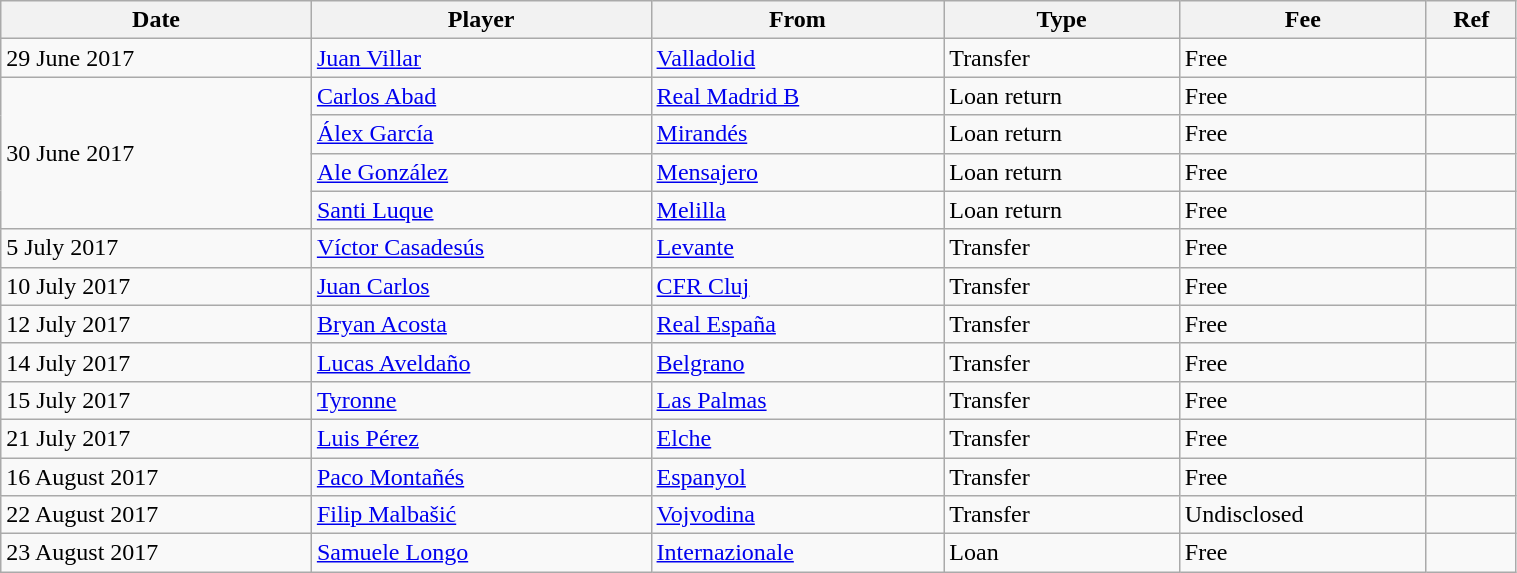<table class="wikitable" style="width:80%;">
<tr>
<th>Date</th>
<th>Player</th>
<th>From</th>
<th>Type</th>
<th>Fee</th>
<th>Ref</th>
</tr>
<tr>
<td>29 June 2017</td>
<td> <a href='#'>Juan Villar</a></td>
<td> <a href='#'>Valladolid</a></td>
<td>Transfer</td>
<td>Free</td>
<td></td>
</tr>
<tr>
<td rowspan="4">30 June 2017</td>
<td> <a href='#'>Carlos Abad</a></td>
<td> <a href='#'>Real Madrid B</a></td>
<td>Loan return</td>
<td>Free</td>
<td></td>
</tr>
<tr>
<td> <a href='#'>Álex García</a></td>
<td> <a href='#'>Mirandés</a></td>
<td>Loan return</td>
<td>Free</td>
<td></td>
</tr>
<tr>
<td> <a href='#'>Ale González</a></td>
<td> <a href='#'>Mensajero</a></td>
<td>Loan return</td>
<td>Free</td>
<td></td>
</tr>
<tr>
<td> <a href='#'>Santi Luque</a></td>
<td> <a href='#'>Melilla</a></td>
<td>Loan return</td>
<td>Free</td>
<td></td>
</tr>
<tr>
<td>5 July 2017</td>
<td> <a href='#'>Víctor Casadesús</a></td>
<td> <a href='#'>Levante</a></td>
<td>Transfer</td>
<td>Free</td>
<td></td>
</tr>
<tr>
<td>10 July 2017</td>
<td> <a href='#'>Juan Carlos</a></td>
<td> <a href='#'>CFR Cluj</a></td>
<td>Transfer</td>
<td>Free</td>
<td></td>
</tr>
<tr>
<td>12 July 2017</td>
<td> <a href='#'>Bryan Acosta</a></td>
<td> <a href='#'>Real España</a></td>
<td>Transfer</td>
<td>Free</td>
<td></td>
</tr>
<tr>
<td>14 July 2017</td>
<td> <a href='#'>Lucas Aveldaño</a></td>
<td> <a href='#'>Belgrano</a></td>
<td>Transfer</td>
<td>Free</td>
<td></td>
</tr>
<tr>
<td>15 July 2017</td>
<td> <a href='#'>Tyronne</a></td>
<td> <a href='#'>Las Palmas</a></td>
<td>Transfer</td>
<td>Free</td>
<td></td>
</tr>
<tr>
<td>21 July 2017</td>
<td> <a href='#'>Luis Pérez</a></td>
<td> <a href='#'>Elche</a></td>
<td>Transfer</td>
<td>Free</td>
<td></td>
</tr>
<tr>
<td>16 August 2017</td>
<td> <a href='#'>Paco Montañés</a></td>
<td> <a href='#'>Espanyol</a></td>
<td>Transfer</td>
<td>Free</td>
<td></td>
</tr>
<tr>
<td>22 August 2017</td>
<td> <a href='#'>Filip Malbašić</a></td>
<td> <a href='#'>Vojvodina</a></td>
<td>Transfer</td>
<td>Undisclosed</td>
<td></td>
</tr>
<tr>
<td>23 August 2017</td>
<td> <a href='#'>Samuele Longo</a></td>
<td> <a href='#'>Internazionale</a></td>
<td>Loan</td>
<td>Free</td>
<td></td>
</tr>
</table>
